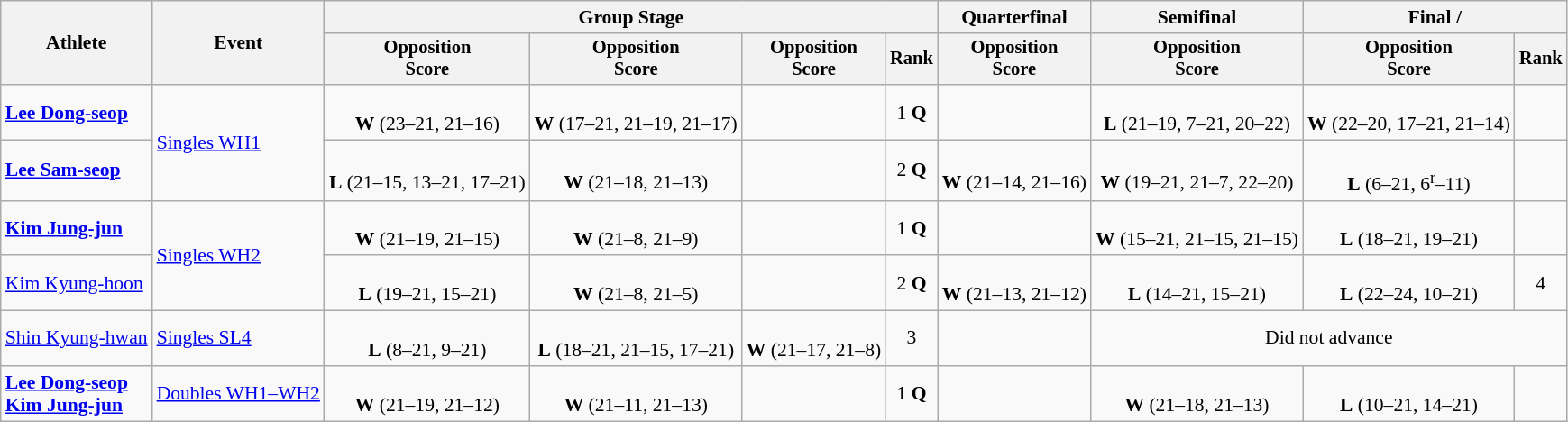<table class="wikitable" style="font-size:90%; text-align:center">
<tr>
<th rowspan="2">Athlete</th>
<th rowspan="2">Event</th>
<th colspan="4">Group Stage</th>
<th>Quarterfinal</th>
<th>Semifinal</th>
<th colspan="2">Final / </th>
</tr>
<tr style="font-size:95%">
<th>Opposition<br>Score</th>
<th>Opposition<br>Score</th>
<th>Opposition<br>Score</th>
<th>Rank</th>
<th>Opposition<br>Score</th>
<th>Opposition<br>Score</th>
<th>Opposition<br>Score</th>
<th>Rank</th>
</tr>
<tr>
<td align="left"><strong><a href='#'>Lee Dong-seop</a></strong></td>
<td align="left" rowspan="2"><a href='#'>Singles WH1</a></td>
<td><br><strong>W</strong> (23–21, 21–16)</td>
<td><br><strong>W</strong> (17–21, 21–19, 21–17)</td>
<td></td>
<td>1 <strong>Q</strong></td>
<td></td>
<td><br><strong>L</strong> (21–19, 7–21, 20–22)</td>
<td><br><strong>W</strong> (22–20, 17–21, 21–14)</td>
<td></td>
</tr>
<tr>
<td align="left"><strong><a href='#'>Lee Sam-seop</a></strong></td>
<td><br><strong>L</strong> (21–15, 13–21, 17–21)</td>
<td><br><strong>W</strong> (21–18, 21–13)</td>
<td></td>
<td>2 <strong>Q</strong></td>
<td><br><strong>W</strong> (21–14, 21–16)</td>
<td><br><strong>W</strong> (19–21, 21–7, 22–20)</td>
<td><br><strong>L</strong> (6–21, 6<sup>r</sup>–11)</td>
<td></td>
</tr>
<tr>
<td align="left"><strong><a href='#'>Kim Jung-jun</a></strong></td>
<td align="left" rowspan="2"><a href='#'>Singles WH2</a></td>
<td><br><strong>W</strong> (21–19, 21–15)</td>
<td><br><strong>W</strong> (21–8, 21–9)</td>
<td></td>
<td>1 <strong>Q</strong></td>
<td></td>
<td><br><strong>W</strong> (15–21, 21–15, 21–15)</td>
<td><br><strong>L</strong> (18–21, 19–21)</td>
<td></td>
</tr>
<tr>
<td align="left"><a href='#'>Kim Kyung-hoon</a></td>
<td><br><strong>L</strong> (19–21, 15–21)</td>
<td><br><strong>W</strong> (21–8, 21–5)</td>
<td></td>
<td>2 <strong>Q</strong></td>
<td><br><strong>W</strong> (21–13, 21–12)</td>
<td><br><strong>L</strong> (14–21, 15–21)</td>
<td><br><strong>L</strong> (22–24, 10–21)</td>
<td>4</td>
</tr>
<tr>
<td align="left"><a href='#'>Shin Kyung-hwan</a></td>
<td align="left"><a href='#'>Singles SL4</a></td>
<td><br><strong>L</strong> (8–21, 9–21)</td>
<td><br><strong>L</strong> (18–21, 21–15, 17–21)</td>
<td><br><strong>W</strong> (21–17, 21–8)</td>
<td>3</td>
<td></td>
<td colspan="3">Did not advance</td>
</tr>
<tr>
<td align="left"><strong><a href='#'>Lee Dong-seop</a><br><a href='#'>Kim Jung-jun</a></strong></td>
<td align="left"><a href='#'>Doubles WH1–WH2</a></td>
<td><br><strong>W</strong> (21–19, 21–12)</td>
<td><br><strong>W</strong> (21–11, 21–13)</td>
<td></td>
<td>1 <strong>Q</strong></td>
<td></td>
<td><br><strong>W</strong> (21–18, 21–13)</td>
<td><br><strong>L</strong> (10–21, 14–21)</td>
<td></td>
</tr>
</table>
